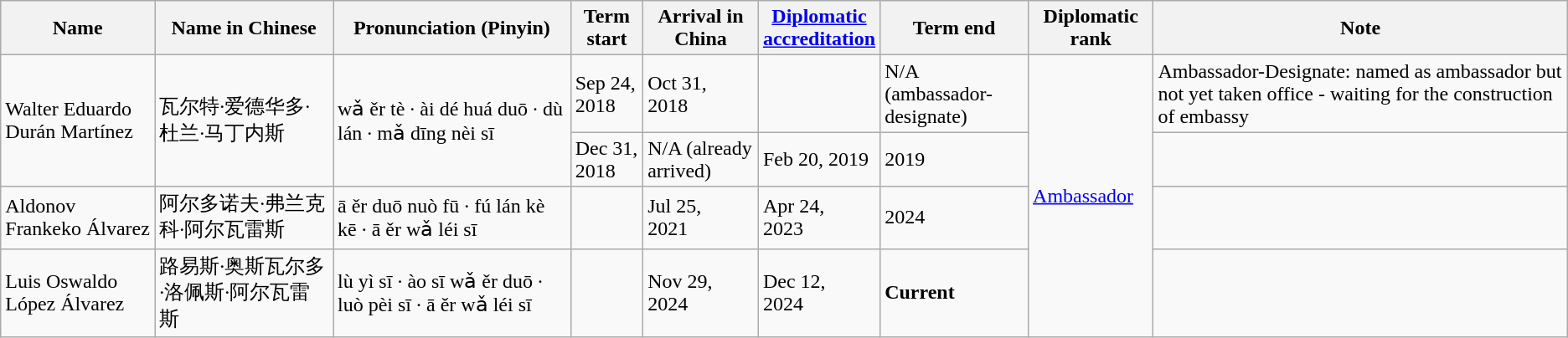<table class="wikitable">
<tr>
<th>Name</th>
<th>Name in Chinese</th>
<th>Pronunciation (Pinyin)</th>
<th>Term start</th>
<th>Arrival in China</th>
<th><a href='#'>Diplomatic<br>accreditation</a></th>
<th>Term end</th>
<th>Diplomatic rank</th>
<th>Note</th>
</tr>
<tr>
<td rowspan="2">Walter Eduardo Durán Martínez</td>
<td rowspan="2">瓦尔特·爱德华多·杜兰·马丁内斯</td>
<td rowspan="2">wǎ ěr tè · ài dé huá duō · dù lán · mǎ dīng nèi sī</td>
<td>Sep 24,<br>2018</td>
<td>Oct 31,<br>2018</td>
<td></td>
<td>N/A<br>(ambassador-designate)</td>
<td rowspan="4"><a href='#'>Ambassador</a></td>
<td>Ambassador-Designate: named as ambassador but not yet taken office - waiting for the construction of embassy</td>
</tr>
<tr>
<td>Dec 31,<br>2018</td>
<td>N/A (already arrived)</td>
<td>Feb 20, 2019</td>
<td>2019</td>
<td></td>
</tr>
<tr>
<td>Aldonov Frankeko Álvarez</td>
<td>阿尔多诺夫·弗兰克科·阿尔瓦雷斯</td>
<td>ā ěr duō nuò fū · fú lán kè kē · ā ěr wǎ léi sī</td>
<td></td>
<td>Jul 25,<br>2021</td>
<td>Apr 24,<br>2023</td>
<td>2024</td>
<td></td>
</tr>
<tr>
<td>Luis Oswaldo López Álvarez</td>
<td>路易斯·奥斯瓦尔多·洛佩斯·阿尔瓦雷斯</td>
<td>lù yì sī · ào sī wǎ ěr duō · luò pèi sī · ā ěr wǎ léi sī</td>
<td></td>
<td>Nov 29,<br>2024</td>
<td>Dec 12,<br>2024</td>
<td><strong>Current</strong></td>
<td></td>
</tr>
</table>
